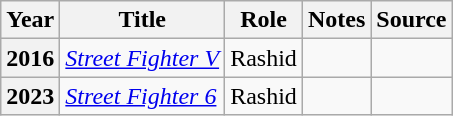<table class="wikitable sortable plainrowheaders">
<tr>
<th scope="col">Year</th>
<th scope="col">Title</th>
<th scope="col">Role</th>
<th scope="col" class="unsortable">Notes</th>
<th scope="col" class="unsortable">Source</th>
</tr>
<tr>
<th scope="row" rowspan="1">2016</th>
<td><em><a href='#'>Street Fighter V</a></em></td>
<td>Rashid</td>
<td></td>
<td></td>
</tr>
<tr>
<th scope="row" rowspan="1">2023</th>
<td><em><a href='#'>Street Fighter 6</a></em></td>
<td>Rashid</td>
<td></td>
<td></td>
</tr>
</table>
